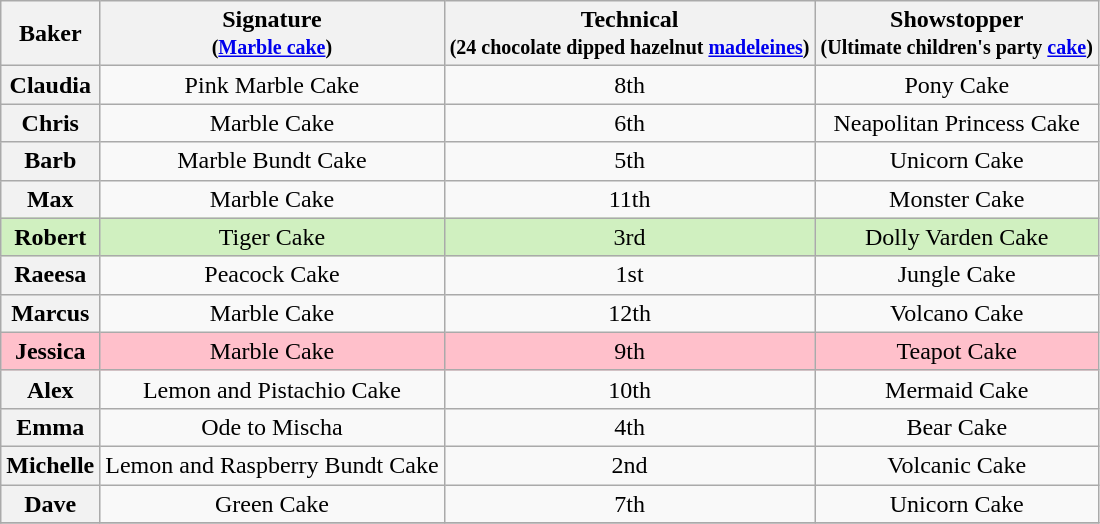<table class="wikitable sortable" style="text-align:center">
<tr>
<th>Baker</th>
<th class="unsortable">Signature<br><small>(<a href='#'>Marble cake</a>)</small></th>
<th>Technical<br><small>(24 chocolate dipped hazelnut <a href='#'>madeleines</a>)</small></th>
<th class="unsortable">Showstopper<br><small>(Ultimate children's party <a href='#'>cake</a>)</small></th>
</tr>
<tr>
<th>Claudia</th>
<td>Pink Marble Cake</td>
<td>8th</td>
<td>Pony Cake</td>
</tr>
<tr>
<th>Chris</th>
<td>Marble Cake</td>
<td>6th</td>
<td>Neapolitan Princess Cake</td>
</tr>
<tr>
<th>Barb</th>
<td>Marble Bundt Cake</td>
<td>5th</td>
<td>Unicorn Cake</td>
</tr>
<tr>
<th>Max</th>
<td>Marble Cake</td>
<td>11th</td>
<td>Monster Cake</td>
</tr>
<tr style="background:#d0f0c0">
<th style="background:#d0f0c0">Robert</th>
<td>Tiger Cake</td>
<td>3rd</td>
<td>Dolly Varden Cake</td>
</tr>
<tr>
<th>Raeesa</th>
<td>Peacock Cake</td>
<td>1st</td>
<td>Jungle Cake</td>
</tr>
<tr>
<th>Marcus</th>
<td>Marble Cake</td>
<td>12th</td>
<td>Volcano Cake</td>
</tr>
<tr style="background:Pink;">
<th style="background:Pink;">Jessica</th>
<td>Marble Cake</td>
<td>9th</td>
<td>Teapot Cake</td>
</tr>
<tr>
<th>Alex</th>
<td>Lemon and Pistachio Cake</td>
<td>10th</td>
<td>Mermaid Cake</td>
</tr>
<tr>
<th>Emma</th>
<td>Ode to Mischa</td>
<td>4th</td>
<td>Bear Cake</td>
</tr>
<tr>
<th>Michelle</th>
<td>Lemon and Raspberry Bundt Cake</td>
<td>2nd</td>
<td>Volcanic Cake</td>
</tr>
<tr>
<th>Dave</th>
<td>Green Cake</td>
<td>7th</td>
<td>Unicorn Cake</td>
</tr>
<tr>
</tr>
</table>
